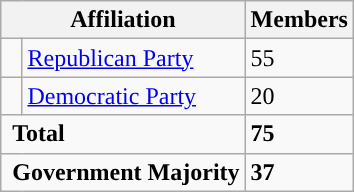<table class="wikitable">
<tr>
<th colspan="2">Affiliation</th>
<th>Members</th>
</tr>
<tr>
<td style="background-color:"> </td>
<td><a href='#'>Republican Party</a></td>
<td>55</td>
</tr>
<tr>
<td style="background-color:"> </td>
<td><a href='#'>Democratic Party</a></td>
<td>20</td>
</tr>
<tr>
<td colspan="2" rowspan="1"> <strong>Total</strong><br></td>
<td><strong>75</strong></td>
</tr>
<tr>
<td colspan="2" rowspan="1"> <strong>Government Majority</strong><br></td>
<td><strong>37</strong></td>
</tr>
</table>
